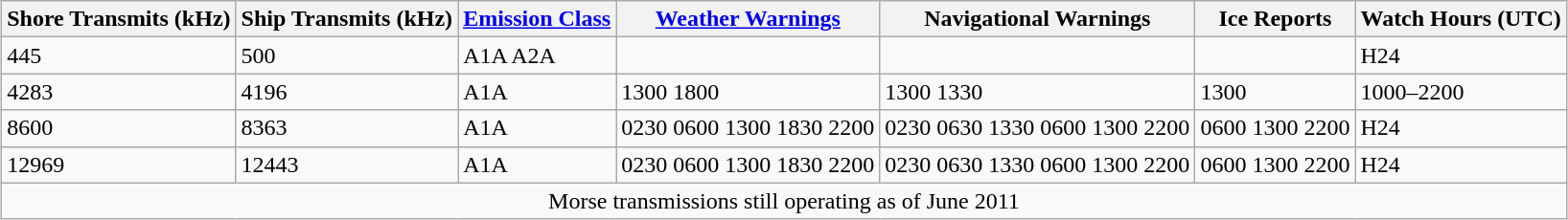<table class="wikitable collapsible collapsed" style="margin:auto; border:#bbb; margin:.46em 0 0 .2em; margin:auto">
<tr>
<th>Shore Transmits (kHz)</th>
<th>Ship Transmits (kHz)</th>
<th><a href='#'>Emission Class</a></th>
<th><a href='#'>Weather Warnings</a></th>
<th>Navigational Warnings</th>
<th>Ice Reports</th>
<th>Watch Hours (UTC)</th>
</tr>
<tr>
<td>445</td>
<td>500</td>
<td>A1A A2A</td>
<td></td>
<td></td>
<td></td>
<td>H24</td>
</tr>
<tr>
<td>4283</td>
<td>4196</td>
<td>A1A</td>
<td>1300 1800</td>
<td>1300 1330</td>
<td>1300</td>
<td>1000–2200</td>
</tr>
<tr>
<td>8600</td>
<td>8363</td>
<td>A1A</td>
<td>0230 0600 1300 1830 2200</td>
<td>0230 0630 1330 0600 1300 2200</td>
<td>0600 1300 2200</td>
<td>H24</td>
</tr>
<tr>
<td>12969</td>
<td>12443</td>
<td>A1A</td>
<td>0230 0600 1300 1830 2200</td>
<td>0230 0630 1330 0600 1300 2200</td>
<td>0600 1300 2200</td>
<td>H24</td>
</tr>
<tr>
<td colspan="7" style="text-align: center;">Morse transmissions still operating as of June 2011</td>
</tr>
</table>
